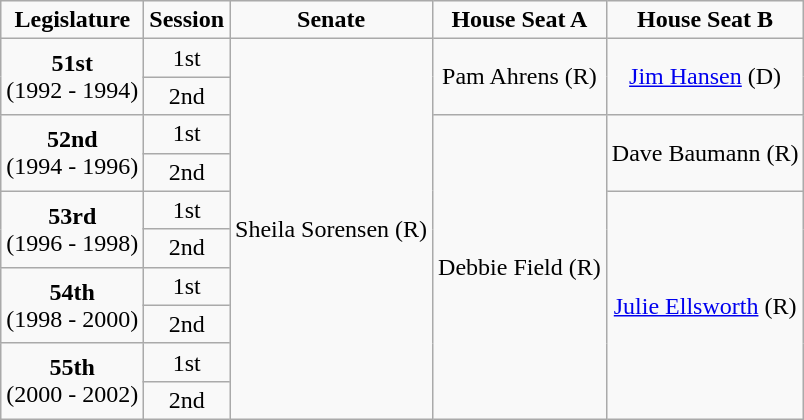<table class=wikitable style="text-align:center">
<tr>
<td><strong>Legislature</strong></td>
<td><strong>Session</strong></td>
<td><strong>Senate</strong></td>
<td><strong>House Seat A</strong></td>
<td><strong>House Seat B</strong></td>
</tr>
<tr>
<td rowspan="2" colspan="1" style="text-align: center;"><strong>51st</strong> <br> (1992 - 1994)</td>
<td>1st</td>
<td rowspan="10" colspan="1" style="text-align: center;" >Sheila Sorensen (R)</td>
<td rowspan="2" colspan="1" style="text-align: center;" >Pam Ahrens (R)</td>
<td rowspan="2" colspan="1" style="text-align: center;" ><a href='#'>Jim Hansen</a> (D)</td>
</tr>
<tr>
<td>2nd</td>
</tr>
<tr>
<td rowspan="2" colspan="1" style="text-align: center;"><strong>52nd</strong> <br> (1994 - 1996)</td>
<td>1st</td>
<td rowspan="8" colspan="1" style="text-align: center;" >Debbie Field (R)</td>
<td rowspan="2" colspan="1" style="text-align: center;" >Dave Baumann (R)</td>
</tr>
<tr>
<td>2nd</td>
</tr>
<tr>
<td rowspan="2" colspan="1" style="text-align: center;"><strong>53rd</strong> <br> (1996 - 1998)</td>
<td>1st</td>
<td rowspan="6" colspan="1" style="text-align: center;" ><a href='#'>Julie Ellsworth</a> (R)</td>
</tr>
<tr>
<td>2nd</td>
</tr>
<tr>
<td rowspan="2" colspan="1" style="text-align: center;"><strong>54th</strong> <br> (1998 - 2000)</td>
<td>1st</td>
</tr>
<tr>
<td>2nd</td>
</tr>
<tr>
<td rowspan="2" colspan="1" style="text-align: center;"><strong>55th</strong> <br> (2000 - 2002)</td>
<td>1st</td>
</tr>
<tr>
<td>2nd</td>
</tr>
</table>
